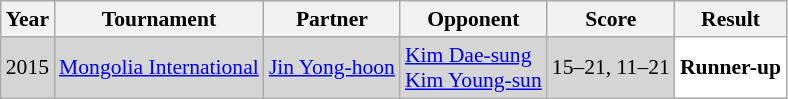<table class="sortable wikitable" style="font-size: 90%;">
<tr>
<th>Year</th>
<th>Tournament</th>
<th>Partner</th>
<th>Opponent</th>
<th>Score</th>
<th>Result</th>
</tr>
<tr style="background:#D5D5D5">
<td align="center">2015</td>
<td align="left"><a href='#'>Mongolia International</a></td>
<td align="left"> <a href='#'>Jin Yong-hoon</a></td>
<td align="left"> <a href='#'>Kim Dae-sung</a> <br>  <a href='#'>Kim Young-sun</a></td>
<td align="left">15–21, 11–21</td>
<td style="text-align:left; background:white"> <strong>Runner-up</strong></td>
</tr>
</table>
